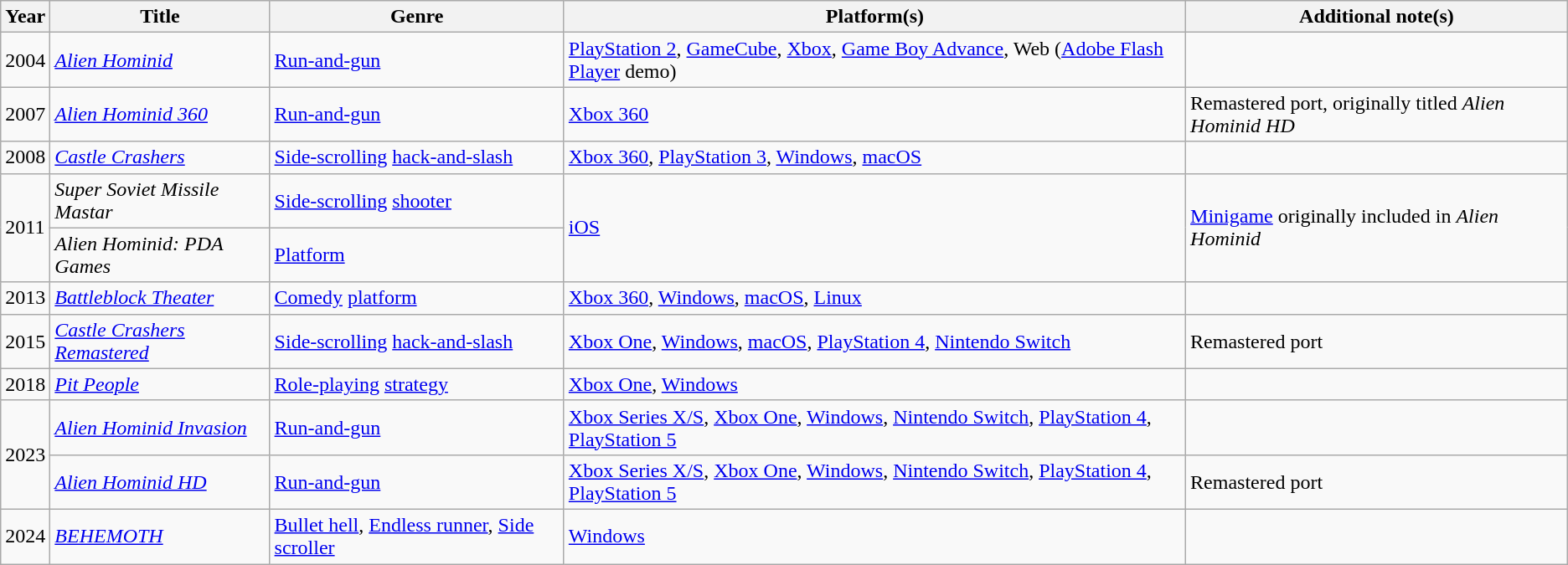<table class="wikitable sortable">
<tr>
<th>Year</th>
<th>Title</th>
<th>Genre</th>
<th>Platform(s)</th>
<th>Additional note(s)</th>
</tr>
<tr>
<td>2004</td>
<td><em><a href='#'>Alien Hominid</a></em></td>
<td><a href='#'>Run-and-gun</a></td>
<td><a href='#'>PlayStation 2</a>, <a href='#'>GameCube</a>, <a href='#'>Xbox</a>, <a href='#'>Game Boy Advance</a>, Web (<a href='#'>Adobe Flash Player</a> demo)</td>
<td></td>
</tr>
<tr>
<td>2007</td>
<td><em><a href='#'>Alien Hominid 360</a></em></td>
<td><a href='#'>Run-and-gun</a></td>
<td><a href='#'>Xbox 360</a></td>
<td>Remastered port, originally titled <em>Alien Hominid HD</em></td>
</tr>
<tr>
<td>2008</td>
<td><em><a href='#'>Castle Crashers</a></em></td>
<td><a href='#'>Side-scrolling</a> <a href='#'>hack-and-slash</a></td>
<td><a href='#'>Xbox 360</a>, <a href='#'>PlayStation 3</a>, <a href='#'>Windows</a>, <a href='#'>macOS</a></td>
<td></td>
</tr>
<tr>
<td rowspan="2">2011</td>
<td><em>Super Soviet Missile Mastar</em></td>
<td><a href='#'>Side-scrolling</a> <a href='#'>shooter</a></td>
<td rowspan="2"><a href='#'>iOS</a></td>
<td rowspan="2"><a href='#'>Minigame</a> originally included in <em>Alien Hominid</em></td>
</tr>
<tr>
<td><em>Alien Hominid: PDA Games</em></td>
<td><a href='#'>Platform</a></td>
</tr>
<tr>
<td>2013</td>
<td><em><a href='#'>Battleblock Theater</a></em></td>
<td><a href='#'>Comedy</a> <a href='#'>platform</a></td>
<td><a href='#'>Xbox 360</a>, <a href='#'>Windows</a>, <a href='#'>macOS</a>, <a href='#'>Linux</a></td>
<td></td>
</tr>
<tr>
<td>2015</td>
<td><em><a href='#'>Castle Crashers Remastered</a></em></td>
<td><a href='#'>Side-scrolling</a> <a href='#'>hack-and-slash</a></td>
<td><a href='#'>Xbox One</a>, <a href='#'>Windows</a>, <a href='#'>macOS</a>, <a href='#'>PlayStation 4</a>, <a href='#'>Nintendo Switch</a></td>
<td>Remastered port</td>
</tr>
<tr>
<td>2018</td>
<td><em><a href='#'>Pit People</a></em></td>
<td><a href='#'>Role-playing</a> <a href='#'>strategy</a></td>
<td><a href='#'>Xbox One</a>, <a href='#'>Windows</a></td>
<td></td>
</tr>
<tr>
<td rowspan="2">2023</td>
<td><em><a href='#'>Alien Hominid Invasion</a></em></td>
<td><a href='#'>Run-and-gun</a></td>
<td><a href='#'>Xbox Series X/S</a>, <a href='#'>Xbox One</a>, <a href='#'>Windows</a>, <a href='#'>Nintendo Switch</a>, <a href='#'>PlayStation 4</a>, <a href='#'>PlayStation 5</a></td>
<td></td>
</tr>
<tr>
<td><em><a href='#'>Alien Hominid HD</a></em></td>
<td><a href='#'>Run-and-gun</a></td>
<td><a href='#'>Xbox Series X/S</a>, <a href='#'>Xbox One</a>, <a href='#'>Windows</a>, <a href='#'>Nintendo Switch</a>, <a href='#'>PlayStation 4</a>, <a href='#'>PlayStation 5</a></td>
<td>Remastered port</td>
</tr>
<tr>
<td>2024</td>
<td><em><a href='#'>BEHEMOTH</a></em></td>
<td><a href='#'>Bullet hell</a>, <a href='#'>Endless runner</a>, <a href='#'>Side scroller</a></td>
<td><a href='#'>Windows</a></td>
<td></td>
</tr>
</table>
